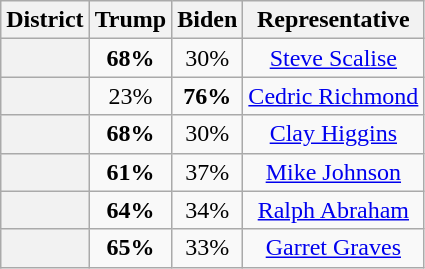<table class=wikitable>
<tr>
<th>District</th>
<th>Trump</th>
<th>Biden</th>
<th>Representative</th>
</tr>
<tr align=center>
<th></th>
<td><strong>68%</strong></td>
<td>30%</td>
<td><a href='#'>Steve Scalise</a></td>
</tr>
<tr align=center>
<th></th>
<td>23%</td>
<td><strong>76%</strong></td>
<td><a href='#'>Cedric Richmond</a></td>
</tr>
<tr align=center>
<th></th>
<td><strong>68%</strong></td>
<td>30%</td>
<td><a href='#'>Clay Higgins</a></td>
</tr>
<tr align=center>
<th></th>
<td><strong>61%</strong></td>
<td>37%</td>
<td><a href='#'>Mike Johnson</a></td>
</tr>
<tr align=center>
<th></th>
<td><strong>64%</strong></td>
<td>34%</td>
<td><a href='#'>Ralph Abraham</a></td>
</tr>
<tr align=center>
<th></th>
<td><strong>65%</strong></td>
<td>33%</td>
<td><a href='#'>Garret Graves</a></td>
</tr>
</table>
